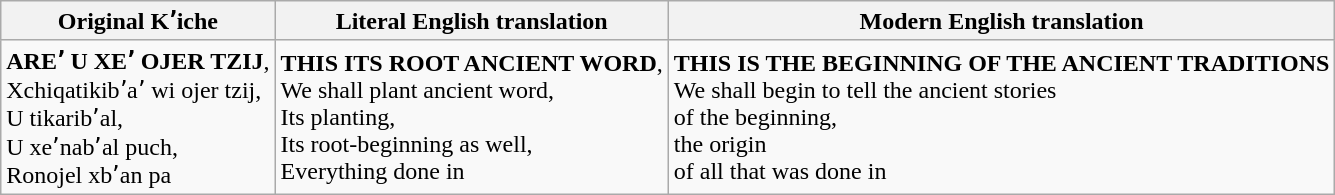<table class="wikitable">
<tr>
<th>Original Kʼiche</th>
<th>Literal English translation</th>
<th>Modern English translation</th>
</tr>
<tr>
<td><strong>AREʼ U XEʼ OJER TZIJ</strong>,<br>Xchiqatikibʼaʼ wi ojer tzij,<br>U tikaribʼal,<br>U xeʼnabʼal puch,<br>Ronojel xbʼan pa</td>
<td><strong>THIS ITS ROOT ANCIENT WORD</strong>,<br>We shall plant ancient word,<br>Its planting,<br>Its root-beginning as well,<br>Everything done in</td>
<td><strong>THIS IS THE BEGINNING OF THE ANCIENT TRADITIONS</strong><br>We shall begin to tell the ancient stories<br>of the beginning,<br>the origin<br>of all that was done in</td>
</tr>
</table>
